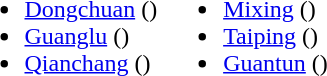<table>
<tr>
<td valign="top"><br><ul><li><a href='#'>Dongchuan</a> ()</li><li><a href='#'>Guanglu</a> ()</li><li><a href='#'>Qianchang</a> ()</li></ul></td>
<td valign="top"><br><ul><li><a href='#'>Mixing</a> ()</li><li><a href='#'>Taiping</a> ()</li><li><a href='#'>Guantun</a> ()</li></ul></td>
</tr>
</table>
